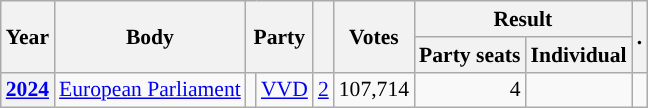<table class="wikitable plainrowheaders sortable" border=2 cellpadding=4 cellspacing=0 style="border: 1px #aaa solid; font-size: 90%; text-align:center;">
<tr>
<th scope="col" rowspan=2>Year</th>
<th scope="col" rowspan=2>Body</th>
<th scope="col" colspan=2 rowspan=2>Party</th>
<th scope="col" rowspan=2></th>
<th scope="col" rowspan=2>Votes</th>
<th scope="colgroup" colspan=2>Result</th>
<th scope="col" rowspan=2>.</th>
</tr>
<tr>
<th scope="col">Party seats</th>
<th scope="col">Individual</th>
</tr>
<tr>
<th scope="row"><a href='#'>2024</a></th>
<td><a href='#'>European Parliament</a></td>
<td style="background-color:"></td>
<td><a href='#'>VVD</a></td>
<td style=text-align:right><a href='#'>2</a></td>
<td style=text-align:right>107,714</td>
<td style=text-align:right>4</td>
<td></td>
<td></td>
</tr>
</table>
